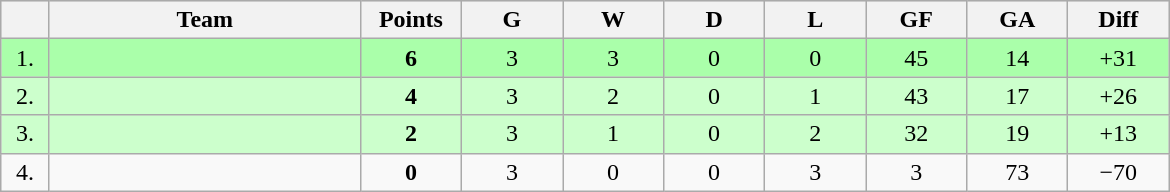<table class=wikitable style="text-align:center">
<tr bgcolor="#DCDCDC">
<th width="25"></th>
<th width="200">Team</th>
<th width="60">Points</th>
<th width="60">G</th>
<th width="60">W</th>
<th width="60">D</th>
<th width="60">L</th>
<th width="60">GF</th>
<th width="60">GA</th>
<th width="60">Diff</th>
</tr>
<tr bgcolor=#AAFFAA>
<td>1.</td>
<td align=left></td>
<td><strong>6</strong></td>
<td>3</td>
<td>3</td>
<td>0</td>
<td>0</td>
<td>45</td>
<td>14</td>
<td>+31</td>
</tr>
<tr bgcolor=#CCFFCC>
<td>2.</td>
<td align=left></td>
<td><strong>4</strong></td>
<td>3</td>
<td>2</td>
<td>0</td>
<td>1</td>
<td>43</td>
<td>17</td>
<td>+26</td>
</tr>
<tr bgcolor=#CCFFCC>
<td>3.</td>
<td align=left></td>
<td><strong>2</strong></td>
<td>3</td>
<td>1</td>
<td>0</td>
<td>2</td>
<td>32</td>
<td>19</td>
<td>+13</td>
</tr>
<tr>
<td>4.</td>
<td align=left></td>
<td><strong>0</strong></td>
<td>3</td>
<td>0</td>
<td>0</td>
<td>3</td>
<td>3</td>
<td>73</td>
<td>−70</td>
</tr>
</table>
